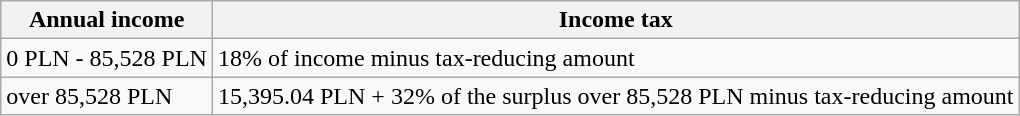<table class="wikitable">
<tr>
<th>Annual income</th>
<th>Income tax</th>
</tr>
<tr>
<td>0 PLN - 85,528 PLN</td>
<td>18% of income minus tax-reducing amount</td>
</tr>
<tr>
<td>over 85,528 PLN</td>
<td>15,395.04 PLN + 32% of the surplus over 85,528 PLN minus tax-reducing amount</td>
</tr>
</table>
